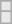<table class=wikitable>
<tr>
</tr>
<tr bgcolor= e8e8e8>
<td></td>
</tr>
<tr>
</tr>
<tr bgcolor= e8e8e8>
<td></td>
</tr>
</table>
